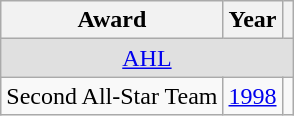<table class="wikitable">
<tr>
<th>Award</th>
<th>Year</th>
<th></th>
</tr>
<tr ALIGN="center" bgcolor="#e0e0e0">
<td colspan="3"><a href='#'>AHL</a></td>
</tr>
<tr>
<td>Second All-Star Team</td>
<td><a href='#'>1998</a></td>
<td></td>
</tr>
</table>
